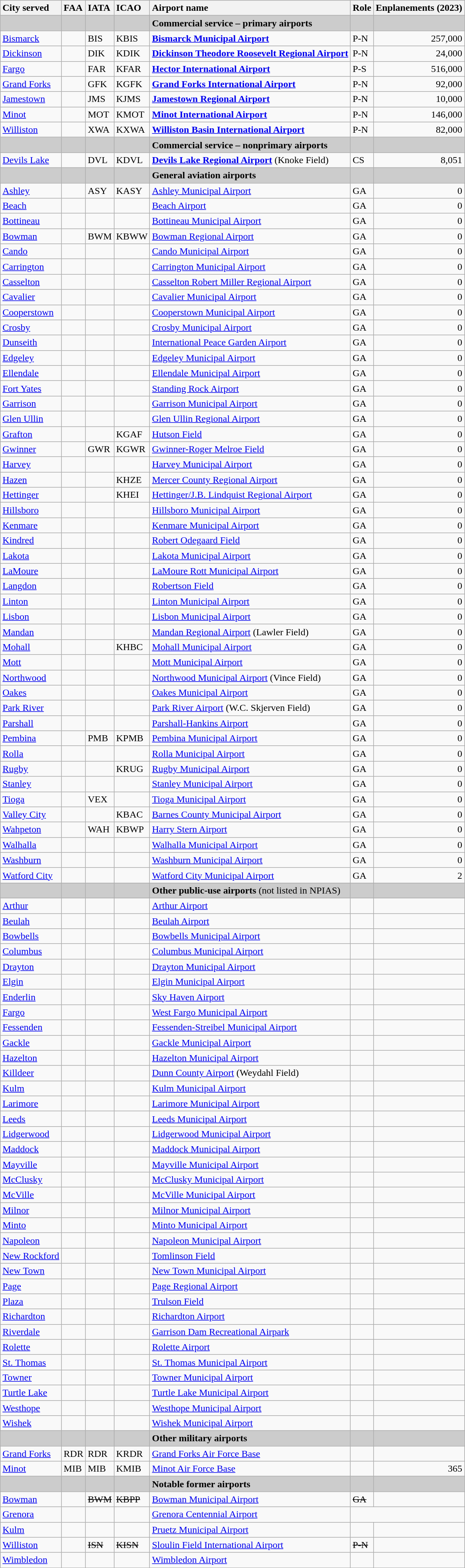<table class="wikitable sortable">
<tr valign=baseline>
<th style="white-space:nowrap; text-align:left;">City served</th>
<th style="white-space:nowrap; text-align:left;">FAA</th>
<th style="white-space:nowrap; text-align:left;">IATA</th>
<th style="white-space:nowrap; text-align:left;">ICAO</th>
<th style="white-space:nowrap; text-align:left;">Airport name</th>
<th style="white-space:nowrap; text-align:left;">Role</th>
<th style="white-space:nowrap; text-align:right;">Enplanements (2023)</th>
</tr>
<tr style="background:#CCCCCC;">
<td></td>
<td></td>
<td></td>
<td></td>
<td><strong>Commercial service – primary airports</strong></td>
<td></td>
<td><br><onlyinclude></td>
</tr>
<tr valign=top>
<td><a href='#'>Bismarck</a></td>
<td></td>
<td>BIS</td>
<td>KBIS</td>
<td><strong><a href='#'>Bismarck Municipal Airport</a></strong></td>
<td>P-N</td>
<td align=right>257,000</td>
</tr>
<tr valign=top>
<td><a href='#'>Dickinson</a></td>
<td></td>
<td>DIK</td>
<td>KDIK</td>
<td><strong><a href='#'>Dickinson Theodore Roosevelt Regional Airport</a></strong></td>
<td>P-N</td>
<td align=right>24,000</td>
</tr>
<tr valign=top>
<td><a href='#'>Fargo</a></td>
<td></td>
<td>FAR</td>
<td>KFAR</td>
<td><strong><a href='#'>Hector International Airport</a></strong></td>
<td>P-S</td>
<td align=right>516,000</td>
</tr>
<tr valign=top>
<td><a href='#'>Grand Forks</a></td>
<td></td>
<td>GFK</td>
<td>KGFK</td>
<td><strong><a href='#'>Grand Forks International Airport</a></strong></td>
<td>P-N</td>
<td align=right>92,000</td>
</tr>
<tr valign=top>
<td><a href='#'>Jamestown</a></td>
<td></td>
<td>JMS</td>
<td>KJMS</td>
<td><strong><a href='#'>Jamestown Regional Airport</a></strong></td>
<td>P-N</td>
<td align=right>10,000</td>
</tr>
<tr valign=top>
<td><a href='#'>Minot</a></td>
<td></td>
<td>MOT</td>
<td>KMOT</td>
<td><strong><a href='#'>Minot International Airport</a></strong></td>
<td>P-N</td>
<td align=right>146,000</td>
</tr>
<tr valign=top>
<td><a href='#'>Williston</a></td>
<td></td>
<td>XWA</td>
<td>KXWA</td>
<td><strong><a href='#'>Williston Basin International Airport</a></strong></td>
<td>P-N</td>
<td align=right>82,000<br></onlyinclude></td>
</tr>
<tr style="background:#CCCCCC;">
<td></td>
<td></td>
<td></td>
<td></td>
<td><strong>Commercial service – nonprimary airports</strong></td>
<td></td>
<td></td>
</tr>
<tr valign=top>
<td><a href='#'>Devils Lake</a></td>
<td></td>
<td>DVL</td>
<td>KDVL</td>
<td><strong><a href='#'>Devils Lake Regional Airport</a></strong> (Knoke Field)</td>
<td>CS</td>
<td align=right>8,051</td>
</tr>
<tr style="background:#CCCCCC;">
<td></td>
<td></td>
<td></td>
<td></td>
<td><strong>General aviation airports</strong></td>
<td></td>
<td></td>
</tr>
<tr valign=top>
<td><a href='#'>Ashley</a></td>
<td></td>
<td>ASY</td>
<td>KASY</td>
<td><a href='#'>Ashley Municipal Airport</a></td>
<td>GA</td>
<td align=right>0</td>
</tr>
<tr valign=top>
<td><a href='#'>Beach</a></td>
<td></td>
<td></td>
<td></td>
<td><a href='#'>Beach Airport</a></td>
<td>GA</td>
<td align=right>0</td>
</tr>
<tr valign=top>
<td><a href='#'>Bottineau</a></td>
<td></td>
<td></td>
<td></td>
<td><a href='#'>Bottineau Municipal Airport</a></td>
<td>GA</td>
<td align=right>0</td>
</tr>
<tr valign=top>
<td><a href='#'>Bowman</a></td>
<td></td>
<td>BWM</td>
<td>KBWW</td>
<td><a href='#'>Bowman Regional Airport</a></td>
<td>GA</td>
<td align=right>0</td>
</tr>
<tr valign=top>
<td><a href='#'>Cando</a></td>
<td></td>
<td></td>
<td></td>
<td><a href='#'>Cando Municipal Airport</a></td>
<td>GA</td>
<td align=right>0</td>
</tr>
<tr valign=top>
<td><a href='#'>Carrington</a></td>
<td></td>
<td></td>
<td></td>
<td><a href='#'>Carrington Municipal Airport</a></td>
<td>GA</td>
<td align=right>0</td>
</tr>
<tr valign=top>
<td><a href='#'>Casselton</a></td>
<td></td>
<td></td>
<td></td>
<td><a href='#'>Casselton Robert Miller Regional Airport</a></td>
<td>GA</td>
<td align=right>0</td>
</tr>
<tr valign=top>
<td><a href='#'>Cavalier</a></td>
<td></td>
<td></td>
<td></td>
<td><a href='#'>Cavalier Municipal Airport</a></td>
<td>GA</td>
<td align=right>0</td>
</tr>
<tr valign=top>
<td><a href='#'>Cooperstown</a></td>
<td></td>
<td></td>
<td></td>
<td><a href='#'>Cooperstown Municipal Airport</a></td>
<td>GA</td>
<td align=right>0</td>
</tr>
<tr valign=top>
<td><a href='#'>Crosby</a></td>
<td></td>
<td></td>
<td></td>
<td><a href='#'>Crosby Municipal Airport</a></td>
<td>GA</td>
<td align=right>0</td>
</tr>
<tr valign=top>
<td><a href='#'>Dunseith</a></td>
<td></td>
<td></td>
<td></td>
<td><a href='#'>International Peace Garden Airport</a></td>
<td>GA</td>
<td align=right>0</td>
</tr>
<tr valign=top>
<td><a href='#'>Edgeley</a></td>
<td></td>
<td></td>
<td></td>
<td><a href='#'>Edgeley Municipal Airport</a></td>
<td>GA</td>
<td align=right>0</td>
</tr>
<tr valign=top>
<td><a href='#'>Ellendale</a></td>
<td></td>
<td></td>
<td></td>
<td><a href='#'>Ellendale Municipal Airport</a></td>
<td>GA</td>
<td align=right>0</td>
</tr>
<tr valign=top>
<td><a href='#'>Fort Yates</a></td>
<td></td>
<td></td>
<td></td>
<td><a href='#'>Standing Rock Airport</a></td>
<td>GA</td>
<td align=right>0</td>
</tr>
<tr valign=top>
<td><a href='#'>Garrison</a></td>
<td></td>
<td></td>
<td></td>
<td><a href='#'>Garrison Municipal Airport</a></td>
<td>GA</td>
<td align=right>0</td>
</tr>
<tr valign=top>
<td><a href='#'>Glen Ullin</a></td>
<td></td>
<td></td>
<td></td>
<td><a href='#'>Glen Ullin Regional Airport</a></td>
<td>GA</td>
<td align=right>0</td>
</tr>
<tr valign=top>
<td><a href='#'>Grafton</a></td>
<td></td>
<td></td>
<td>KGAF</td>
<td><a href='#'>Hutson Field</a></td>
<td>GA</td>
<td align=right>0</td>
</tr>
<tr valign=top>
<td><a href='#'>Gwinner</a></td>
<td></td>
<td>GWR</td>
<td>KGWR</td>
<td><a href='#'>Gwinner-Roger Melroe Field</a></td>
<td>GA</td>
<td align=right>0</td>
</tr>
<tr valign=top>
<td><a href='#'>Harvey</a></td>
<td></td>
<td></td>
<td></td>
<td><a href='#'>Harvey Municipal Airport</a></td>
<td>GA</td>
<td align=right>0</td>
</tr>
<tr valign=top>
<td><a href='#'>Hazen</a></td>
<td></td>
<td></td>
<td>KHZE</td>
<td><a href='#'>Mercer County Regional Airport</a></td>
<td>GA</td>
<td align=right>0</td>
</tr>
<tr valign=top>
<td><a href='#'>Hettinger</a></td>
<td></td>
<td></td>
<td>KHEI</td>
<td><a href='#'>Hettinger/J.B. Lindquist Regional Airport</a></td>
<td>GA</td>
<td align=right>0</td>
</tr>
<tr valign=top>
<td><a href='#'>Hillsboro</a></td>
<td></td>
<td></td>
<td></td>
<td><a href='#'>Hillsboro Municipal Airport</a></td>
<td>GA</td>
<td align=right>0</td>
</tr>
<tr valign=top>
<td><a href='#'>Kenmare</a></td>
<td></td>
<td></td>
<td></td>
<td><a href='#'>Kenmare Municipal Airport</a></td>
<td>GA</td>
<td align=right>0</td>
</tr>
<tr valign=top>
<td><a href='#'>Kindred</a></td>
<td></td>
<td></td>
<td></td>
<td><a href='#'>Robert Odegaard Field</a></td>
<td>GA</td>
<td align=right>0</td>
</tr>
<tr valign=top>
<td><a href='#'>Lakota</a></td>
<td></td>
<td></td>
<td></td>
<td><a href='#'>Lakota Municipal Airport</a></td>
<td>GA</td>
<td align=right>0</td>
</tr>
<tr valign=top>
<td><a href='#'>LaMoure</a></td>
<td></td>
<td></td>
<td></td>
<td><a href='#'>LaMoure Rott Municipal Airport</a></td>
<td>GA</td>
<td align=right>0</td>
</tr>
<tr valign=top>
<td><a href='#'>Langdon</a></td>
<td></td>
<td></td>
<td></td>
<td><a href='#'>Robertson Field</a></td>
<td>GA</td>
<td align=right>0</td>
</tr>
<tr valign=top>
<td><a href='#'>Linton</a></td>
<td></td>
<td></td>
<td></td>
<td><a href='#'>Linton Municipal Airport</a></td>
<td>GA</td>
<td align=right>0</td>
</tr>
<tr valign=top>
<td><a href='#'>Lisbon</a></td>
<td></td>
<td></td>
<td></td>
<td><a href='#'>Lisbon Municipal Airport</a></td>
<td>GA</td>
<td align=right>0</td>
</tr>
<tr valign=top>
<td><a href='#'>Mandan</a></td>
<td></td>
<td></td>
<td></td>
<td><a href='#'>Mandan Regional Airport</a> (Lawler Field)</td>
<td>GA</td>
<td align=right>0</td>
</tr>
<tr valign=top>
<td><a href='#'>Mohall</a></td>
<td></td>
<td></td>
<td>KHBC</td>
<td><a href='#'>Mohall Municipal Airport</a></td>
<td>GA</td>
<td align=right>0</td>
</tr>
<tr valign=top>
<td><a href='#'>Mott</a></td>
<td></td>
<td></td>
<td></td>
<td><a href='#'>Mott Municipal Airport</a></td>
<td>GA</td>
<td align=right>0</td>
</tr>
<tr valign=top>
<td><a href='#'>Northwood</a></td>
<td></td>
<td></td>
<td></td>
<td><a href='#'>Northwood Municipal Airport</a> (Vince Field)</td>
<td>GA</td>
<td align=right>0</td>
</tr>
<tr valign=top>
<td><a href='#'>Oakes</a></td>
<td></td>
<td></td>
<td></td>
<td><a href='#'>Oakes Municipal Airport</a></td>
<td>GA</td>
<td align=right>0</td>
</tr>
<tr valign=top>
<td><a href='#'>Park River</a></td>
<td></td>
<td></td>
<td></td>
<td><a href='#'>Park River Airport</a> (W.C. Skjerven Field)</td>
<td>GA</td>
<td align=right>0</td>
</tr>
<tr valign=top>
<td><a href='#'>Parshall</a></td>
<td></td>
<td></td>
<td></td>
<td><a href='#'>Parshall-Hankins Airport</a></td>
<td>GA</td>
<td align=right>0</td>
</tr>
<tr valign=top>
<td><a href='#'>Pembina</a></td>
<td></td>
<td>PMB</td>
<td>KPMB</td>
<td><a href='#'>Pembina Municipal Airport</a></td>
<td>GA</td>
<td align=right>0</td>
</tr>
<tr valign=top>
<td><a href='#'>Rolla</a></td>
<td></td>
<td></td>
<td></td>
<td><a href='#'>Rolla Municipal Airport</a></td>
<td>GA</td>
<td align=right>0</td>
</tr>
<tr valign=top>
<td><a href='#'>Rugby</a></td>
<td></td>
<td></td>
<td>KRUG</td>
<td><a href='#'>Rugby Municipal Airport</a></td>
<td>GA</td>
<td align=right>0</td>
</tr>
<tr valign=top>
<td><a href='#'>Stanley</a></td>
<td></td>
<td></td>
<td></td>
<td><a href='#'>Stanley Municipal Airport</a></td>
<td>GA</td>
<td align=right>0</td>
</tr>
<tr valign=top>
<td><a href='#'>Tioga</a></td>
<td></td>
<td>VEX</td>
<td></td>
<td><a href='#'>Tioga Municipal Airport</a></td>
<td>GA</td>
<td align=right>0</td>
</tr>
<tr valign=top>
<td><a href='#'>Valley City</a></td>
<td></td>
<td></td>
<td>KBAC</td>
<td><a href='#'>Barnes County Municipal Airport</a></td>
<td>GA</td>
<td align=right>0</td>
</tr>
<tr valign=top>
<td><a href='#'>Wahpeton</a></td>
<td></td>
<td>WAH</td>
<td>KBWP</td>
<td><a href='#'>Harry Stern Airport</a></td>
<td>GA</td>
<td align=right>0</td>
</tr>
<tr valign=top>
<td><a href='#'>Walhalla</a></td>
<td></td>
<td></td>
<td></td>
<td><a href='#'>Walhalla Municipal Airport</a></td>
<td>GA</td>
<td align=right>0</td>
</tr>
<tr valign=top>
<td><a href='#'>Washburn</a></td>
<td></td>
<td></td>
<td></td>
<td><a href='#'>Washburn Municipal Airport</a></td>
<td>GA</td>
<td align=right>0</td>
</tr>
<tr valign=top>
<td><a href='#'>Watford City</a></td>
<td></td>
<td></td>
<td></td>
<td><a href='#'>Watford City Municipal Airport</a></td>
<td>GA</td>
<td align=right>2</td>
</tr>
<tr style="background:#CCCCCC;">
<td></td>
<td></td>
<td></td>
<td></td>
<td><strong>Other public-use airports</strong> (not listed in NPIAS)</td>
<td></td>
<td></td>
</tr>
<tr valign=top>
<td><a href='#'>Arthur</a></td>
<td></td>
<td></td>
<td></td>
<td><a href='#'>Arthur Airport</a></td>
<td></td>
<td></td>
</tr>
<tr valign=top>
<td><a href='#'>Beulah</a></td>
<td></td>
<td></td>
<td></td>
<td><a href='#'>Beulah Airport</a></td>
<td></td>
<td></td>
</tr>
<tr valign=top>
<td><a href='#'>Bowbells</a></td>
<td></td>
<td></td>
<td></td>
<td><a href='#'>Bowbells Municipal Airport</a></td>
<td></td>
<td></td>
</tr>
<tr valign=top>
<td><a href='#'>Columbus</a></td>
<td></td>
<td></td>
<td></td>
<td><a href='#'>Columbus Municipal Airport</a></td>
<td></td>
<td></td>
</tr>
<tr valign=top>
<td><a href='#'>Drayton</a></td>
<td></td>
<td></td>
<td></td>
<td><a href='#'>Drayton Municipal Airport</a></td>
<td></td>
<td></td>
</tr>
<tr valign=top>
<td><a href='#'>Elgin</a></td>
<td></td>
<td></td>
<td></td>
<td><a href='#'>Elgin Municipal Airport</a></td>
<td></td>
<td></td>
</tr>
<tr valign=top>
<td><a href='#'>Enderlin</a></td>
<td></td>
<td></td>
<td></td>
<td><a href='#'>Sky Haven Airport</a></td>
<td></td>
<td></td>
</tr>
<tr valign=top>
<td><a href='#'>Fargo</a></td>
<td></td>
<td></td>
<td></td>
<td><a href='#'>West Fargo Municipal Airport</a></td>
<td></td>
<td></td>
</tr>
<tr valign=top>
<td><a href='#'>Fessenden</a></td>
<td></td>
<td></td>
<td></td>
<td><a href='#'>Fessenden-Streibel Municipal Airport</a></td>
<td></td>
<td></td>
</tr>
<tr valign=top>
<td><a href='#'>Gackle</a></td>
<td></td>
<td></td>
<td></td>
<td><a href='#'>Gackle Municipal Airport</a></td>
<td></td>
<td></td>
</tr>
<tr valign=top>
<td><a href='#'>Hazelton</a></td>
<td></td>
<td></td>
<td></td>
<td><a href='#'>Hazelton Municipal Airport</a></td>
<td></td>
<td></td>
</tr>
<tr valign=top>
<td><a href='#'>Killdeer</a></td>
<td></td>
<td></td>
<td></td>
<td><a href='#'>Dunn County Airport</a> (Weydahl Field)</td>
<td></td>
<td></td>
</tr>
<tr valign=top>
<td><a href='#'>Kulm</a></td>
<td></td>
<td></td>
<td></td>
<td><a href='#'>Kulm Municipal Airport</a> </td>
<td></td>
<td></td>
</tr>
<tr valign=top>
<td><a href='#'>Larimore</a></td>
<td></td>
<td></td>
<td></td>
<td><a href='#'>Larimore Municipal Airport</a></td>
<td></td>
<td></td>
</tr>
<tr valign=top>
<td><a href='#'>Leeds</a></td>
<td></td>
<td></td>
<td></td>
<td><a href='#'>Leeds Municipal Airport</a></td>
<td></td>
<td></td>
</tr>
<tr valign=top>
<td><a href='#'>Lidgerwood</a></td>
<td></td>
<td></td>
<td></td>
<td><a href='#'>Lidgerwood Municipal Airport</a></td>
<td></td>
<td></td>
</tr>
<tr valign=top>
<td><a href='#'>Maddock</a></td>
<td></td>
<td></td>
<td></td>
<td><a href='#'>Maddock Municipal Airport</a></td>
<td></td>
<td></td>
</tr>
<tr valign=top>
<td><a href='#'>Mayville</a></td>
<td></td>
<td></td>
<td></td>
<td><a href='#'>Mayville Municipal Airport</a></td>
<td></td>
<td></td>
</tr>
<tr valign=top>
<td><a href='#'>McClusky</a></td>
<td></td>
<td></td>
<td></td>
<td><a href='#'>McClusky Municipal Airport</a></td>
<td></td>
<td></td>
</tr>
<tr valign=top>
<td><a href='#'>McVille</a></td>
<td></td>
<td></td>
<td></td>
<td><a href='#'>McVille Municipal Airport</a></td>
<td></td>
<td></td>
</tr>
<tr valign=top>
<td><a href='#'>Milnor</a></td>
<td></td>
<td></td>
<td></td>
<td><a href='#'>Milnor Municipal Airport</a></td>
<td></td>
<td></td>
</tr>
<tr valign=top>
<td><a href='#'>Minto</a></td>
<td></td>
<td></td>
<td></td>
<td><a href='#'>Minto Municipal Airport</a></td>
<td></td>
<td></td>
</tr>
<tr valign=top>
<td><a href='#'>Napoleon</a></td>
<td></td>
<td></td>
<td></td>
<td><a href='#'>Napoleon Municipal Airport</a></td>
<td></td>
<td></td>
</tr>
<tr valign=top>
<td><a href='#'>New Rockford</a></td>
<td></td>
<td></td>
<td></td>
<td><a href='#'>Tomlinson Field</a></td>
<td></td>
<td></td>
</tr>
<tr valign=top>
<td><a href='#'>New Town</a></td>
<td></td>
<td></td>
<td></td>
<td><a href='#'>New Town Municipal Airport</a></td>
<td></td>
<td></td>
</tr>
<tr valign=top>
<td><a href='#'>Page</a></td>
<td></td>
<td></td>
<td></td>
<td><a href='#'>Page Regional Airport</a></td>
<td></td>
<td></td>
</tr>
<tr valign=top>
<td><a href='#'>Plaza</a></td>
<td></td>
<td></td>
<td></td>
<td><a href='#'>Trulson Field</a></td>
<td></td>
<td></td>
</tr>
<tr valign=top>
<td><a href='#'>Richardton</a></td>
<td></td>
<td></td>
<td></td>
<td><a href='#'>Richardton Airport</a></td>
<td></td>
<td></td>
</tr>
<tr valign=top>
<td><a href='#'>Riverdale</a></td>
<td></td>
<td></td>
<td></td>
<td><a href='#'>Garrison Dam Recreational Airpark</a></td>
<td></td>
<td></td>
</tr>
<tr valign=top>
<td><a href='#'>Rolette</a></td>
<td></td>
<td></td>
<td></td>
<td><a href='#'>Rolette Airport</a></td>
<td></td>
<td></td>
</tr>
<tr valign=top>
<td><a href='#'>St. Thomas</a></td>
<td></td>
<td></td>
<td></td>
<td><a href='#'>St. Thomas Municipal Airport</a></td>
<td></td>
<td></td>
</tr>
<tr valign=top>
<td><a href='#'>Towner</a></td>
<td></td>
<td></td>
<td></td>
<td><a href='#'>Towner Municipal Airport</a></td>
<td></td>
<td></td>
</tr>
<tr valign=top>
<td><a href='#'>Turtle Lake</a></td>
<td></td>
<td></td>
<td></td>
<td><a href='#'>Turtle Lake Municipal Airport</a></td>
<td></td>
<td></td>
</tr>
<tr valign=top>
<td><a href='#'>Westhope</a></td>
<td></td>
<td></td>
<td></td>
<td><a href='#'>Westhope Municipal Airport</a></td>
<td></td>
<td></td>
</tr>
<tr valign=top>
<td><a href='#'>Wishek</a></td>
<td></td>
<td></td>
<td></td>
<td><a href='#'>Wishek Municipal Airport</a></td>
<td></td>
<td></td>
</tr>
<tr style="background:#CCCCCC;">
<td></td>
<td></td>
<td></td>
<td></td>
<td><strong>Other military airports</strong></td>
<td></td>
<td></td>
</tr>
<tr valign=top>
<td><a href='#'>Grand Forks</a></td>
<td>RDR</td>
<td>RDR</td>
<td>KRDR</td>
<td><a href='#'>Grand Forks Air Force Base</a></td>
<td></td>
<td></td>
</tr>
<tr valign=top>
<td><a href='#'>Minot</a></td>
<td>MIB</td>
<td>MIB</td>
<td>KMIB</td>
<td><a href='#'>Minot Air Force Base</a></td>
<td></td>
<td align=right>365</td>
</tr>
<tr style="background:#CCCCCC;">
<td></td>
<td></td>
<td></td>
<td></td>
<td><strong>Notable former airports</strong></td>
<td></td>
<td></td>
</tr>
<tr valign=top>
<td><a href='#'>Bowman</a></td>
<td><s></s></td>
<td><s>BWM</s></td>
<td><s>KBPP</s></td>
<td><a href='#'>Bowman Municipal Airport</a> </td>
<td><s>GA</s></td>
<td></td>
</tr>
<tr valign=top>
<td><a href='#'>Grenora</a></td>
<td><s></s></td>
<td></td>
<td></td>
<td><a href='#'>Grenora Centennial Airport</a> </td>
</tr>
<tr valign=top>
<td><a href='#'>Kulm</a></td>
<td><s></s></td>
<td></td>
<td></td>
<td><a href='#'>Pruetz Municipal Airport</a> </td>
<td></td>
<td></td>
</tr>
<tr valign=top>
<td><a href='#'>Williston</a></td>
<td><s></s></td>
<td><s>ISN</s></td>
<td><s>KISN</s></td>
<td><a href='#'>Sloulin Field International Airport</a> </td>
<td><s>P-N</s></td>
<td></td>
</tr>
<tr valign=top>
<td><a href='#'>Wimbledon</a></td>
<td></td>
<td></td>
<td></td>
<td><a href='#'>Wimbledon Airport</a> </td>
<td></td>
<td></td>
</tr>
</table>
